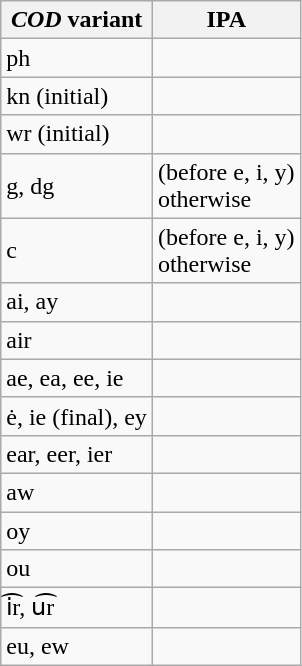<table class="wikitable floatleft" style="margin-left: 4em">
<tr>
<th><em>COD</em> variant</th>
<th>IPA</th>
</tr>
<tr>
<td>ph</td>
<td></td>
</tr>
<tr>
<td>kn (initial)</td>
<td></td>
</tr>
<tr>
<td>wr (initial)</td>
<td></td>
</tr>
<tr>
<td>g, dg</td>
<td> (before e, i, y) <br>  otherwise <br> </td>
</tr>
<tr>
<td>c</td>
<td> (before e, i, y) <br>   otherwise <br> </td>
</tr>
<tr>
<td>ai, ay</td>
<td></td>
</tr>
<tr>
<td>air</td>
<td></td>
</tr>
<tr>
<td>ae, ea, ee, ie</td>
<td></td>
</tr>
<tr>
<td>ė, ie (final), ey</td>
<td></td>
</tr>
<tr>
<td>ear, eer, ier</td>
<td></td>
</tr>
<tr>
<td>aw</td>
<td></td>
</tr>
<tr>
<td>oy</td>
<td></td>
</tr>
<tr>
<td>ou</td>
<td></td>
</tr>
<tr>
<td>i͡r, u͡r</td>
<td></td>
</tr>
<tr>
<td>eu, ew</td>
<td></td>
</tr>
</table>
